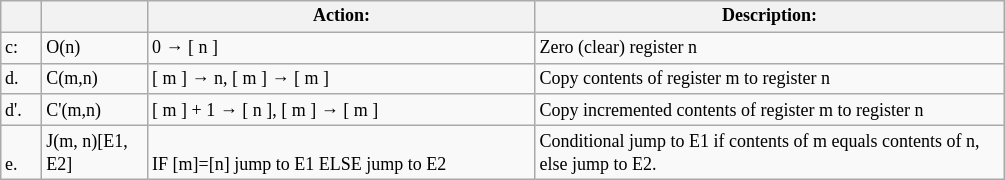<table class="wikitable">
<tr style="font-size:9pt">
<th width="21.6" Height="9.6" align="center" valign="bottom"></th>
<th width="64.8" valign="bottom"></th>
<th width="252.6" align="center" valign="bottom">Action:</th>
<th width="306.6" align="center" valign="bottom">Description:</th>
</tr>
<tr style="font-size:9pt">
<td Height="9.6"  valign="bottom">c:</td>
<td valign="bottom">O(n)</td>
<td valign="bottom">0  → [ n ]</td>
<td valign="bottom">Zero (clear) register n</td>
</tr>
<tr style="font-size:9pt">
<td Height="9.6"  valign="bottom">d.</td>
<td valign="bottom">C(m,n)</td>
<td valign="bottom">[ m ] →  n, [ m ] → [ m ]</td>
<td valign="bottom">Copy contents of register m to register n</td>
</tr>
<tr style="font-size:9pt">
<td Height="9.6"  valign="bottom">d'.</td>
<td valign="bottom">C'(m,n)</td>
<td valign="bottom">[ m ] + 1  → [ n ], [ m ] → [ m ]</td>
<td valign="bottom">Copy incremented contents of register m to register n</td>
</tr>
<tr style="font-size:9pt">
<td Height="9.6" valign="bottom">e.</td>
<td valign="bottom">J(m, n)[E1, E2]</td>
<td valign="bottom">IF [m]=[n] jump to E1 ELSE jump to E2</td>
<td valign="bottom">Conditional jump to E1 if contents of m equals contents of n, else jump to E2.</td>
</tr>
</table>
